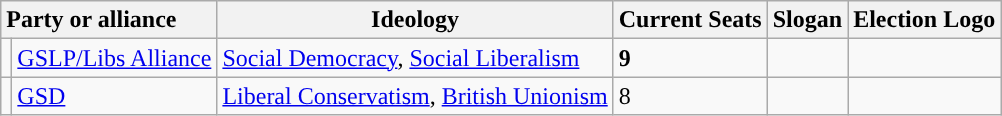<table class="wikitable" style="text-align:left;">
<tr>
<th style="text-align:left;" colspan="2">Party or alliance</th>
<th>Ideology</th>
<th>Current Seats</th>
<th>Slogan</th>
<th>Election Logo</th>
</tr>
<tr>
<td></td>
<td><a href='#'>GSLP/Libs Alliance</a></td>
<td><a href='#'>Social Democracy</a>, <a href='#'>Social Liberalism</a></td>
<td><strong>9</strong></td>
<td></td>
<td></td>
</tr>
<tr>
<td></td>
<td><a href='#'>GSD</a></td>
<td><a href='#'>Liberal Conservatism</a>, <a href='#'>British Unionism</a></td>
<td>8</td>
<td></td>
<td></td>
</tr>
</table>
